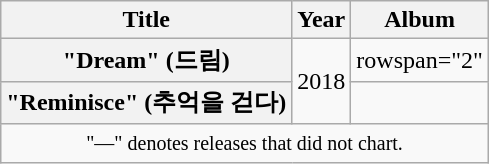<table class="wikitable plainrowheaders" style="text-align:center;">
<tr>
<th scope="col">Title</th>
<th scope="col">Year</th>
<th scope="col">Album</th>
</tr>
<tr>
<th scope="row">"Dream" (드림)</th>
<td rowspan="2">2018</td>
<td>rowspan="2" </td>
</tr>
<tr>
<th scope="row">"Reminisce" (추억을 걷다)</th>
</tr>
<tr>
<td colspan="5" align="center"><small>"—" denotes releases that did not chart.</small></td>
</tr>
</table>
